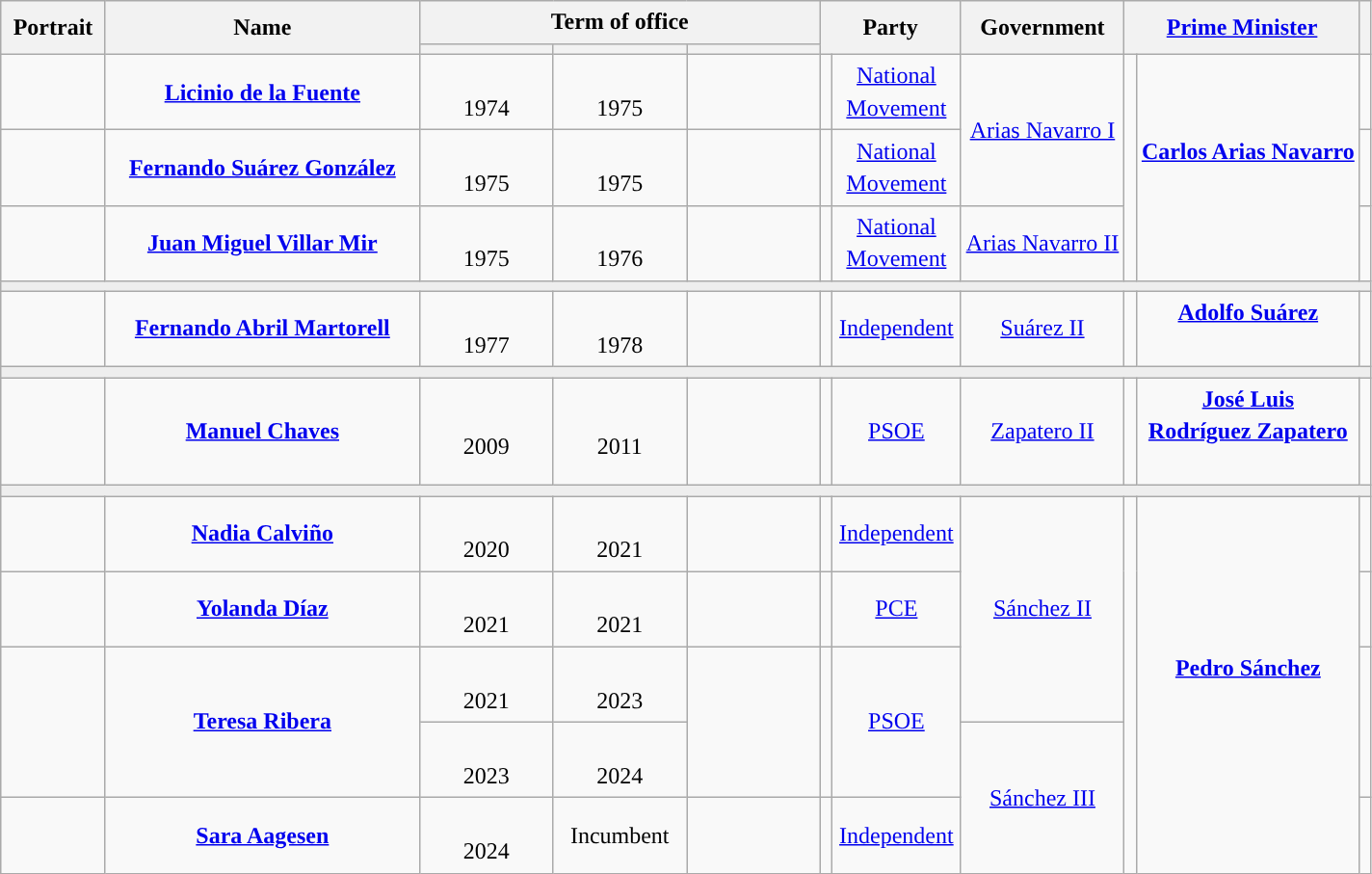<table class="wikitable" style="line-height:1.4em; text-align:center; border:1px #aaf solid;">
<tr>
<th rowspan="2" width="65">Portrait</th>
<th rowspan="2" width="210">Name<br></th>
<th colspan="3">Term of office</th>
<th rowspan="2" colspan="2" width="90">Party</th>
<th rowspan="2">Government</th>
<th rowspan="2" colspan="2"><a href='#'>Prime Minister</a><br></th>
<th rowspan="2"></th>
</tr>
<tr>
<th width="85"></th>
<th width="85"></th>
<th width="85"></th>
</tr>
<tr>
<td></td>
<td><strong><a href='#'>Licinio de la Fuente</a></strong><br></td>
<td class="nowrap"><br>1974</td>
<td class="nowrap"><br>1975</td>
<td style="font-size:95%;"></td>
<td width="1" style="color:inherit;background:"></td>
<td><a href='#'>National<br>Movement</a><br></td>
<td rowspan="2"><a href='#'>Arias Navarro I</a></td>
<td width="1" rowspan="3" style="background:"></td>
<td rowspan="3"><strong><a href='#'>Carlos Arias Navarro</a></strong><br><br></td>
<td align="center"><br></td>
</tr>
<tr>
<td></td>
<td><strong><a href='#'>Fernando Suárez González</a></strong><br></td>
<td class="nowrap"><br>1975</td>
<td class="nowrap"><br>1975</td>
<td style="font-size:95%;"></td>
<td style="color:inherit;background:"></td>
<td><a href='#'>National<br>Movement</a><br></td>
<td align="center"><br></td>
</tr>
<tr>
<td></td>
<td><strong><a href='#'>Juan Miguel Villar Mir</a></strong><br></td>
<td class="nowrap"><br>1975</td>
<td class="nowrap"><br>1976</td>
<td style="font-size:95%;"></td>
<td style="color:inherit;background:"></td>
<td><a href='#'>National<br>Movement</a><br></td>
<td><a href='#'>Arias Navarro II</a></td>
<td align="center"></td>
</tr>
<tr>
<td colspan="11" style="background:#EEEEEE;"></td>
</tr>
<tr>
<td></td>
<td><strong><a href='#'>Fernando Abril Martorell</a></strong><br></td>
<td class="nowrap"><br>1977</td>
<td class="nowrap"><br>1978</td>
<td style="font-size:95%;"></td>
<td style="color:inherit;background-color:"></td>
<td><a href='#'>Independent</a></td>
<td><a href='#'>Suárez II</a></td>
<td style="color:inherit;background:"></td>
<td><strong><a href='#'>Adolfo Suárez</a></strong><br><br></td>
<td align="center"><br></td>
</tr>
<tr>
<td colspan="11" style="background:#EEEEEE;"></td>
</tr>
<tr>
<td></td>
<td><strong><a href='#'>Manuel Chaves</a></strong><br></td>
<td class="nowrap"><br>2009</td>
<td class="nowrap"><br>2011</td>
<td style="font-size:95%;"></td>
<td style="color:inherit;background:"></td>
<td><a href='#'>PSOE</a></td>
<td><a href='#'>Zapatero II</a></td>
<td style="color:inherit;background:"></td>
<td><strong><a href='#'>José Luis<br>Rodríguez Zapatero</a></strong><br><br></td>
<td align="center"><br></td>
</tr>
<tr>
<td colspan="11" style="background:#EEEEEE;"></td>
</tr>
<tr>
<td></td>
<td><strong><a href='#'>Nadia Calviño</a></strong><br></td>
<td class="nowrap"><br>2020</td>
<td class="nowrap"><br>2021</td>
<td style="font-size:95%;"></td>
<td style="color:inherit;background-color:"></td>
<td><a href='#'>Independent</a></td>
<td rowspan="3"><a href='#'>Sánchez II</a></td>
<td rowspan="5" style="color:inherit;background:"></td>
<td rowspan="5"><strong><a href='#'>Pedro Sánchez</a></strong><br><br></td>
<td align="center"><br></td>
</tr>
<tr>
<td></td>
<td><strong><a href='#'>Yolanda Díaz</a></strong><br></td>
<td class="nowrap"><br>2021</td>
<td class="nowrap"><br>2021</td>
<td style="font-size:95%;"></td>
<td style="color:inherit;background-color:"></td>
<td><a href='#'>PCE</a></td>
<td align="center"><br></td>
</tr>
<tr>
<td rowspan="2"></td>
<td rowspan="2"><strong><a href='#'>Teresa Ribera</a></strong><br></td>
<td class="nowrap"><br>2021</td>
<td class="nowrap"><br>2023</td>
<td rowspan="2" style="font-size:95%;"></td>
<td rowspan="2" style="color:inherit;background-color:"></td>
<td rowspan="2"><a href='#'>PSOE</a></td>
<td rowspan="2" align="center"><br><br></td>
</tr>
<tr>
<td class="nowrap"><br>2023</td>
<td class="nowrap"><br>2024</td>
<td rowspan="2"><a href='#'>Sánchez III</a></td>
</tr>
<tr>
<td></td>
<td><strong><a href='#'>Sara Aagesen</a></strong><br></td>
<td class="nowrap"><br>2024</td>
<td class="nowrap">Incumbent</td>
<td style="font-size:95%;"></td>
<td style="color:inherit;background-color:"></td>
<td><a href='#'>Independent</a></td>
<td align="center"></td>
</tr>
</table>
